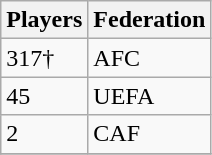<table class="wikitable">
<tr>
<th>Players</th>
<th>Federation</th>
</tr>
<tr>
<td>317†</td>
<td>AFC</td>
</tr>
<tr>
<td>45</td>
<td>UEFA</td>
</tr>
<tr>
<td>2</td>
<td>CAF</td>
</tr>
<tr>
</tr>
</table>
